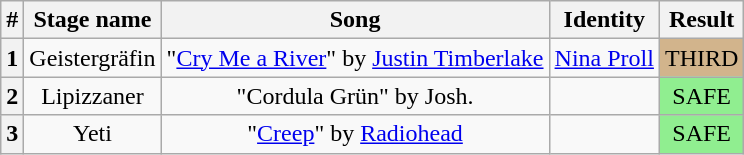<table class="wikitable plainrowheaders" style="text-align: center;">
<tr>
<th>#</th>
<th>Stage name</th>
<th>Song</th>
<th>Identity</th>
<th>Result</th>
</tr>
<tr>
<th>1</th>
<td>Geistergräfin</td>
<td>"<a href='#'>Cry Me a River</a>" by <a href='#'>Justin Timberlake</a></td>
<td><a href='#'>Nina Proll</a></td>
<td bgcolor=TAN>THIRD</td>
</tr>
<tr>
<th>2</th>
<td>Lipizzaner</td>
<td>"Cordula Grün" by Josh.</td>
<td></td>
<td bgcolor=lightgreen>SAFE</td>
</tr>
<tr>
<th>3</th>
<td>Yeti</td>
<td>"<a href='#'>Creep</a>" by <a href='#'>Radiohead</a></td>
<td></td>
<td bgcolor=lightgreen>SAFE</td>
</tr>
</table>
